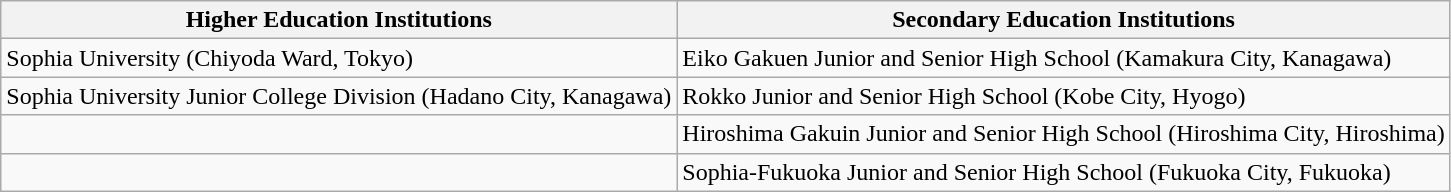<table class="wikitable">
<tr>
<th>Higher Education Institutions</th>
<th>Secondary Education Institutions</th>
</tr>
<tr>
<td>Sophia University (Chiyoda Ward, Tokyo)</td>
<td>Eiko Gakuen Junior and Senior High School (Kamakura City, Kanagawa)</td>
</tr>
<tr>
<td>Sophia University Junior College Division (Hadano City, Kanagawa)</td>
<td>Rokko Junior and Senior High School (Kobe City, Hyogo)</td>
</tr>
<tr>
<td></td>
<td>Hiroshima Gakuin Junior and Senior High School (Hiroshima City, Hiroshima)</td>
</tr>
<tr>
<td></td>
<td>Sophia-Fukuoka Junior and Senior High School (Fukuoka City, Fukuoka)</td>
</tr>
</table>
